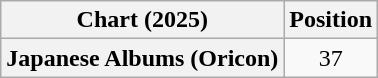<table class="wikitable plainrowheaders" style="text-align:center">
<tr>
<th scope="col">Chart (2025)</th>
<th scope="col">Position</th>
</tr>
<tr>
<th scope="row">Japanese Albums (Oricon)</th>
<td>37</td>
</tr>
</table>
